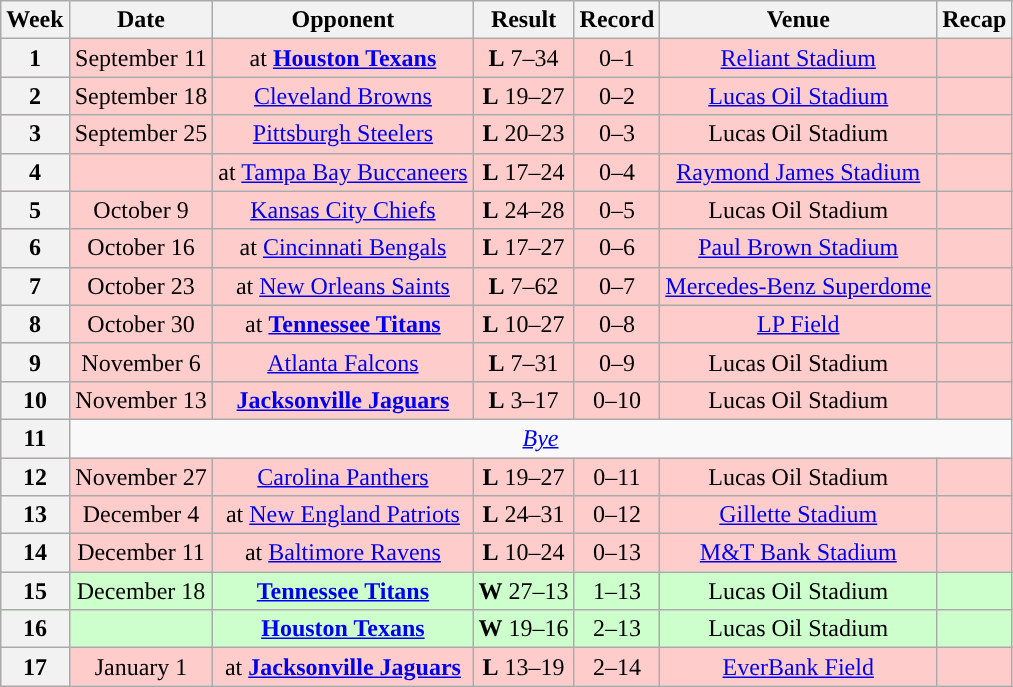<table class="wikitable" style="text-align:center">
<tr>
<th>Week</th>
<th>Date</th>
<th>Opponent</th>
<th>Result</th>
<th>Record</th>
<th>Venue</th>
<th>Recap</th>
</tr>
<tr style="background:#fcc">
<th>1</th>
<td>September 11</td>
<td>at <strong><a href='#'>Houston Texans</a></strong></td>
<td><strong>L</strong> 7–34</td>
<td>0–1</td>
<td><a href='#'>Reliant Stadium</a></td>
<td></td>
</tr>
<tr style="background:#fcc">
<th>2</th>
<td>September 18</td>
<td><a href='#'>Cleveland Browns</a></td>
<td><strong>L</strong> 19–27</td>
<td>0–2</td>
<td><a href='#'>Lucas Oil Stadium</a></td>
<td></td>
</tr>
<tr style="background:#fcc">
<th>3</th>
<td>September 25</td>
<td><a href='#'>Pittsburgh Steelers</a></td>
<td><strong>L</strong> 20–23</td>
<td>0–3</td>
<td>Lucas Oil Stadium</td>
<td></td>
</tr>
<tr style="background:#fcc">
<th>4</th>
<td></td>
<td>at <a href='#'>Tampa Bay Buccaneers</a></td>
<td><strong>L</strong> 17–24</td>
<td>0–4</td>
<td><a href='#'>Raymond James Stadium</a></td>
<td></td>
</tr>
<tr style="background:#fcc">
<th>5</th>
<td>October 9</td>
<td><a href='#'>Kansas City Chiefs</a></td>
<td><strong>L</strong> 24–28</td>
<td>0–5</td>
<td>Lucas Oil Stadium</td>
<td></td>
</tr>
<tr style="background:#fcc">
<th>6</th>
<td>October 16</td>
<td>at <a href='#'>Cincinnati Bengals</a></td>
<td><strong>L</strong> 17–27</td>
<td>0–6</td>
<td><a href='#'>Paul Brown Stadium</a></td>
<td></td>
</tr>
<tr style="background:#fcc">
<th>7</th>
<td>October 23</td>
<td>at <a href='#'>New Orleans Saints</a></td>
<td><strong>L</strong> 7–62</td>
<td>0–7</td>
<td><a href='#'>Mercedes-Benz Superdome</a></td>
<td></td>
</tr>
<tr style="background:#fcc">
<th>8</th>
<td>October 30</td>
<td>at <strong><a href='#'>Tennessee Titans</a></strong></td>
<td><strong>L</strong> 10–27</td>
<td>0–8</td>
<td><a href='#'>LP Field</a></td>
<td></td>
</tr>
<tr style="background:#fcc">
<th>9</th>
<td>November 6</td>
<td><a href='#'>Atlanta Falcons</a></td>
<td><strong>L</strong> 7–31</td>
<td>0–9</td>
<td>Lucas Oil Stadium</td>
<td></td>
</tr>
<tr style="background:#fcc">
<th>10</th>
<td>November 13</td>
<td><strong><a href='#'>Jacksonville Jaguars</a></strong></td>
<td><strong>L</strong> 3–17</td>
<td>0–10</td>
<td>Lucas Oil Stadium</td>
<td></td>
</tr>
<tr>
<th>11</th>
<td colspan="6"><em><a href='#'>Bye</a></em></td>
</tr>
<tr style="background:#fcc">
<th>12</th>
<td>November 27</td>
<td><a href='#'>Carolina Panthers</a></td>
<td><strong>L</strong> 19–27</td>
<td>0–11</td>
<td>Lucas Oil Stadium</td>
<td></td>
</tr>
<tr style="background:#fcc">
<th>13</th>
<td>December 4</td>
<td>at <a href='#'>New England Patriots</a></td>
<td><strong>L</strong> 24–31</td>
<td>0–12</td>
<td><a href='#'>Gillette Stadium</a></td>
<td></td>
</tr>
<tr style="background:#fcc">
<th>14</th>
<td>December 11</td>
<td>at <a href='#'>Baltimore Ravens</a></td>
<td><strong>L</strong> 10–24</td>
<td>0–13</td>
<td><a href='#'>M&T Bank Stadium</a></td>
<td></td>
</tr>
<tr style="background:#cfc">
<th>15</th>
<td>December 18</td>
<td><strong><a href='#'>Tennessee Titans</a></strong></td>
<td><strong>W</strong> 27–13</td>
<td>1–13</td>
<td>Lucas Oil Stadium</td>
<td></td>
</tr>
<tr style="background:#cfc">
<th>16</th>
<td></td>
<td><strong><a href='#'>Houston Texans</a></strong></td>
<td><strong>W</strong> 19–16</td>
<td>2–13</td>
<td>Lucas Oil Stadium</td>
<td></td>
</tr>
<tr style="background:#fcc">
<th>17</th>
<td>January 1</td>
<td>at <strong><a href='#'>Jacksonville Jaguars</a></strong></td>
<td><strong>L</strong> 13–19</td>
<td>2–14</td>
<td><a href='#'>EverBank Field</a></td>
<td></td>
</tr>
</table>
